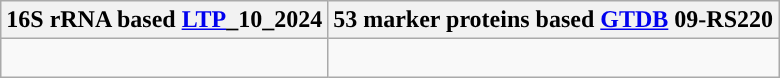<table class="wikitable">
<tr>
<th colspan=1>16S rRNA based <a href='#'>LTP</a>_10_2024</th>
<th colspan=1>53 marker proteins based <a href='#'>GTDB</a> 09-RS220</th>
</tr>
<tr>
<td style="vertical-align:top"><br></td>
<td><br></td>
</tr>
</table>
